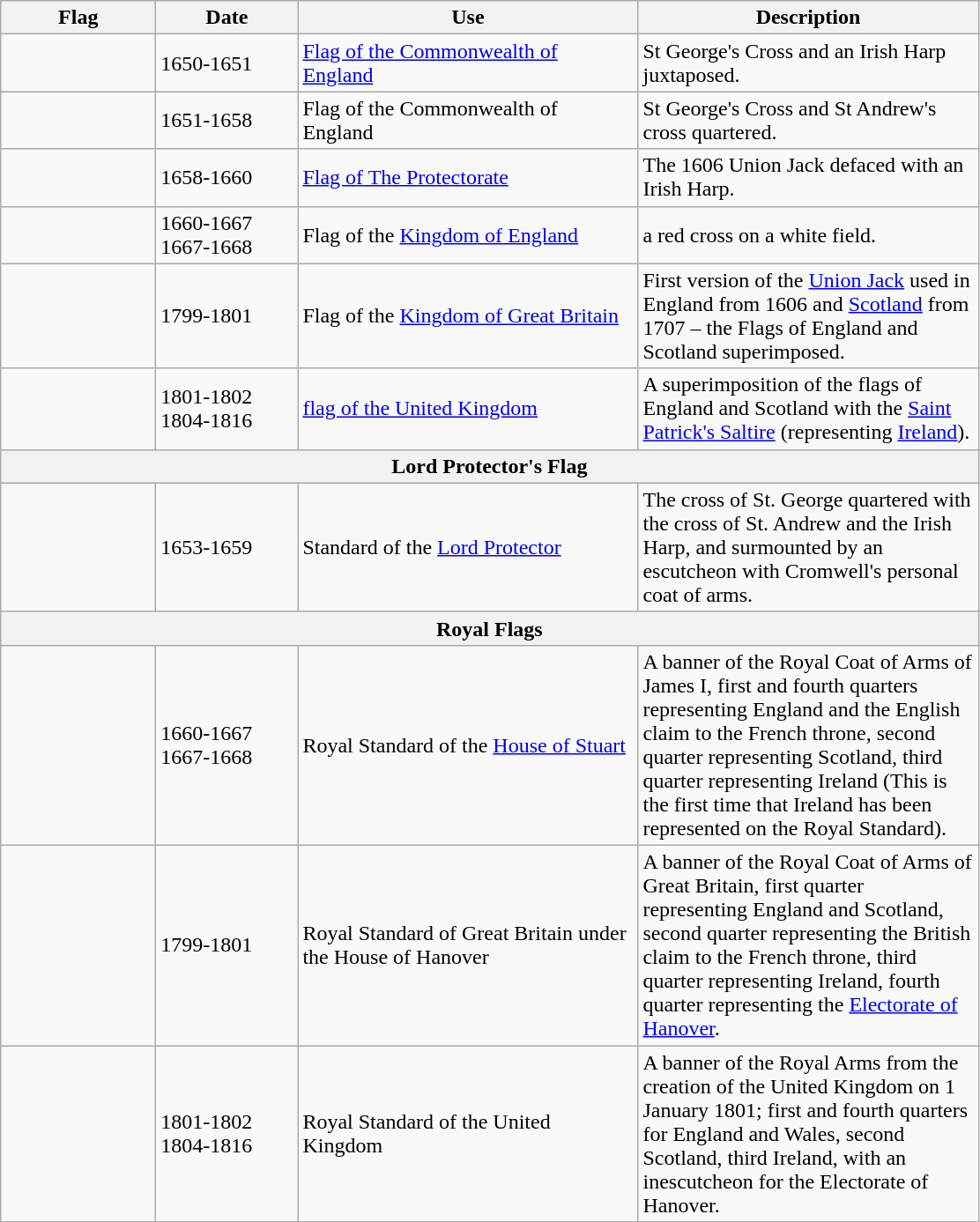<table class="wikitable">
<tr>
<th style="width:110px;">Flag</th>
<th style="width:100px;">Date</th>
<th style="width:250px;">Use</th>
<th style="width:250px;">Description</th>
</tr>
<tr>
<td></td>
<td>1650-1651</td>
<td><a href='#'>Flag of the Commonwealth of England</a></td>
<td>St George's Cross and an Irish Harp juxtaposed.</td>
</tr>
<tr>
<td></td>
<td>1651-1658</td>
<td>Flag of the Commonwealth of England</td>
<td>St George's Cross and St Andrew's cross quartered.</td>
</tr>
<tr>
<td></td>
<td>1658-1660</td>
<td><a href='#'>Flag of The Protectorate</a></td>
<td>The 1606 Union Jack defaced with an Irish Harp.</td>
</tr>
<tr>
<td></td>
<td>1660-1667<br>1667-1668</td>
<td>Flag of the <a href='#'>Kingdom of England</a></td>
<td>a red cross on a white field.</td>
</tr>
<tr>
<td></td>
<td>1799-1801</td>
<td>Flag of the <a href='#'>Kingdom of Great Britain</a></td>
<td>First version of the <a href='#'>Union Jack</a> used in England from 1606 and <a href='#'>Scotland</a> from 1707 – the Flags of England and Scotland superimposed.</td>
</tr>
<tr>
<td></td>
<td>1801-1802<br>1804-1816</td>
<td><a href='#'>flag of the United Kingdom</a></td>
<td>A superimposition of the flags of England and Scotland with the <a href='#'>Saint Patrick's Saltire</a> (representing <a href='#'>Ireland</a>).</td>
</tr>
<tr>
<th colspan="4">Lord Protector's Flag</th>
</tr>
<tr>
<td></td>
<td>1653-1659</td>
<td>Standard of the <a href='#'>Lord Protector</a></td>
<td>The cross of St. George quartered with the cross of St. Andrew and the Irish Harp, and surmounted by an escutcheon with Cromwell's personal coat of arms.</td>
</tr>
<tr>
<th colspan="4">Royal Flags</th>
</tr>
<tr>
<td></td>
<td>1660-1667<br>1667-1668</td>
<td>Royal Standard of the <a href='#'>House of Stuart</a></td>
<td>A banner of the Royal Coat of Arms of James I, first and fourth quarters representing England and the English claim to the French throne, second quarter representing Scotland, third quarter representing Ireland (This is the first time that Ireland has been represented on the Royal Standard).</td>
</tr>
<tr>
<td></td>
<td>1799-1801</td>
<td>Royal Standard of Great Britain under the House of Hanover</td>
<td>A banner of the Royal Coat of Arms of Great Britain, first quarter representing England and Scotland, second quarter representing the British claim to the French throne, third quarter representing Ireland, fourth quarter representing the <a href='#'>Electorate of Hanover</a>.</td>
</tr>
<tr>
<td></td>
<td>1801-1802<br>1804-1816</td>
<td>Royal Standard of the United Kingdom</td>
<td>A banner of the Royal Arms from the creation of the United Kingdom on 1 January 1801; first and fourth quarters for England and Wales, second Scotland, third Ireland, with an inescutcheon for the Electorate of Hanover.</td>
</tr>
</table>
